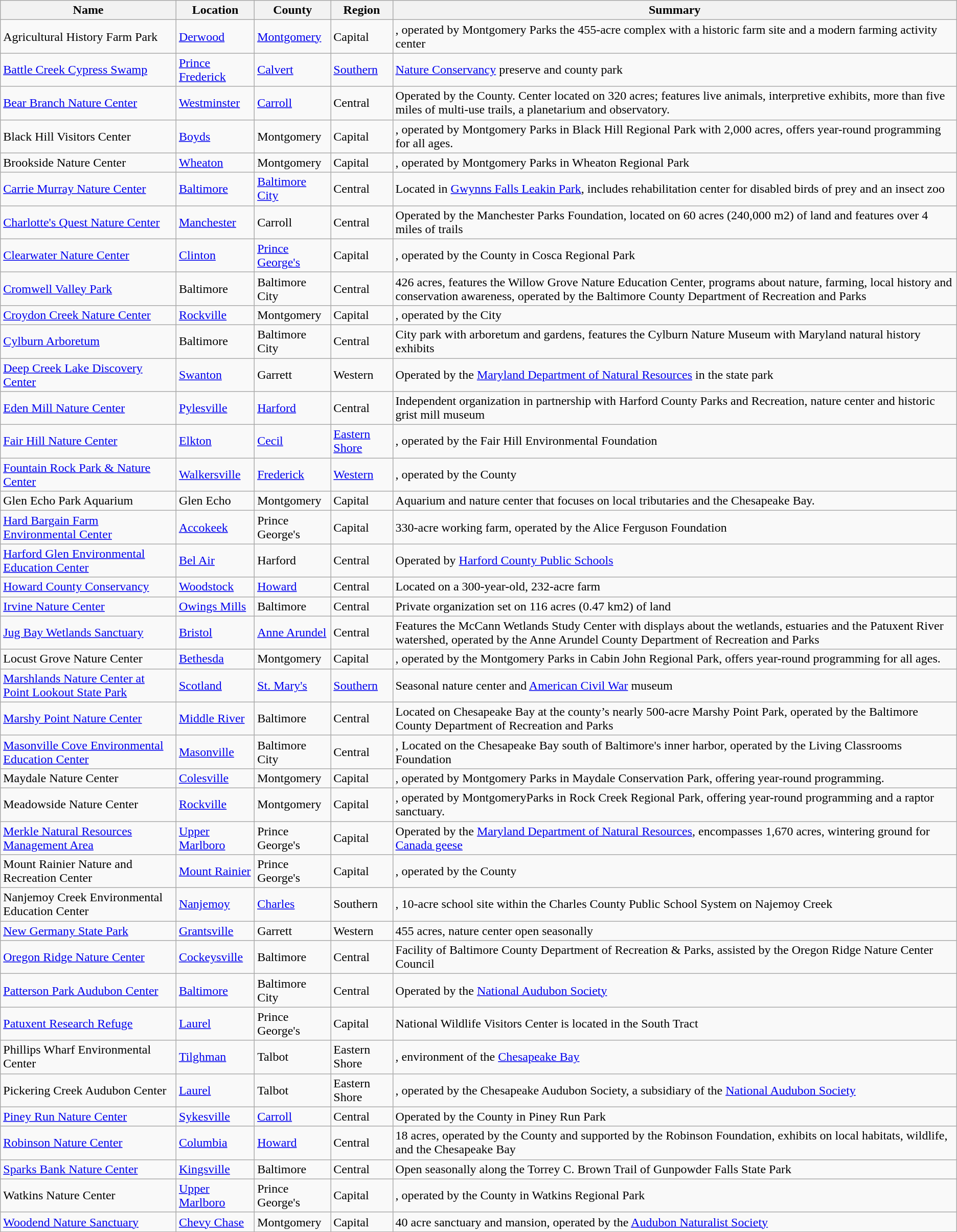<table class="wikitable sortable sticky-header">
<tr>
<th>Name</th>
<th>Location</th>
<th>County</th>
<th>Region</th>
<th>Summary</th>
</tr>
<tr>
<td>Agricultural History Farm Park</td>
<td><a href='#'>Derwood</a></td>
<td><a href='#'>Montgomery</a></td>
<td>Capital</td>
<td>, operated by Montgomery Parks the 455-acre complex with a historic farm site and a modern farming activity center</td>
</tr>
<tr>
<td><a href='#'>Battle Creek Cypress Swamp</a></td>
<td><a href='#'>Prince Frederick</a></td>
<td><a href='#'>Calvert</a></td>
<td><a href='#'>Southern</a></td>
<td><a href='#'>Nature Conservancy</a> preserve and county park</td>
</tr>
<tr>
<td><a href='#'>Bear Branch Nature Center</a></td>
<td><a href='#'>Westminster</a></td>
<td><a href='#'>Carroll</a></td>
<td>Central</td>
<td>Operated by the County.  Center located on 320 acres; features live animals, interpretive exhibits, more than five miles of multi-use trails, a planetarium and observatory.</td>
</tr>
<tr>
<td>Black Hill Visitors Center</td>
<td><a href='#'>Boyds</a></td>
<td>Montgomery</td>
<td>Capital</td>
<td>, operated by Montgomery Parks in Black Hill Regional Park with 2,000 acres, offers year-round programming for all ages.</td>
</tr>
<tr>
<td>Brookside Nature Center</td>
<td><a href='#'>Wheaton</a></td>
<td>Montgomery</td>
<td>Capital</td>
<td>, operated by Montgomery Parks in Wheaton Regional Park</td>
</tr>
<tr>
<td><a href='#'>Carrie Murray Nature Center</a></td>
<td><a href='#'>Baltimore</a></td>
<td><a href='#'>Baltimore City</a></td>
<td>Central</td>
<td>Located in <a href='#'>Gwynns Falls Leakin Park</a>, includes rehabilitation center for disabled birds of prey and an insect zoo</td>
</tr>
<tr>
<td><a href='#'>Charlotte's Quest Nature Center</a></td>
<td><a href='#'>Manchester</a></td>
<td>Carroll</td>
<td>Central</td>
<td>Operated by the Manchester Parks Foundation, located on 60 acres (240,000 m2) of land and features over 4 miles of trails</td>
</tr>
<tr>
<td><a href='#'>Clearwater Nature Center</a></td>
<td><a href='#'>Clinton</a></td>
<td><a href='#'>Prince George's</a></td>
<td>Capital</td>
<td>, operated by the County in Cosca Regional Park</td>
</tr>
<tr>
<td><a href='#'>Cromwell Valley Park</a></td>
<td>Baltimore</td>
<td>Baltimore City</td>
<td>Central</td>
<td>426 acres, features the Willow Grove Nature Education Center, programs about nature, farming, local history and conservation awareness, operated by the Baltimore County Department of Recreation and Parks</td>
</tr>
<tr>
<td><a href='#'>Croydon Creek Nature Center</a></td>
<td><a href='#'>Rockville</a></td>
<td>Montgomery</td>
<td>Capital</td>
<td>, operated by the City</td>
</tr>
<tr>
<td><a href='#'>Cylburn Arboretum</a></td>
<td>Baltimore</td>
<td>Baltimore City</td>
<td>Central</td>
<td>City park with arboretum and gardens, features the Cylburn Nature Museum with Maryland natural history exhibits</td>
</tr>
<tr>
<td><a href='#'>Deep Creek Lake Discovery Center</a></td>
<td><a href='#'>Swanton</a></td>
<td>Garrett</td>
<td>Western</td>
<td>Operated by the <a href='#'>Maryland Department of Natural Resources</a> in the state park</td>
</tr>
<tr>
<td><a href='#'>Eden Mill Nature Center</a></td>
<td><a href='#'>Pylesville</a></td>
<td><a href='#'>Harford</a></td>
<td>Central</td>
<td>Independent organization in partnership with Harford County Parks and Recreation, nature center and historic grist mill museum</td>
</tr>
<tr>
<td><a href='#'>Fair Hill Nature Center</a></td>
<td><a href='#'>Elkton</a></td>
<td><a href='#'>Cecil</a></td>
<td><a href='#'>Eastern Shore</a></td>
<td>, operated by the Fair Hill Environmental Foundation</td>
</tr>
<tr>
<td><a href='#'>Fountain Rock Park & Nature Center</a></td>
<td><a href='#'>Walkersville</a></td>
<td><a href='#'>Frederick</a></td>
<td><a href='#'>Western</a></td>
<td>, operated by the County</td>
</tr>
<tr>
<td>Glen Echo Park Aquarium</td>
<td>Glen Echo</td>
<td>Montgomery</td>
<td>Capital</td>
<td>Aquarium and nature center that focuses on local tributaries and the Chesapeake Bay.</td>
</tr>
<tr>
<td><a href='#'>Hard Bargain Farm Environmental Center</a></td>
<td><a href='#'>Accokeek</a></td>
<td>Prince George's</td>
<td>Capital</td>
<td>330-acre working farm, operated by the Alice Ferguson Foundation</td>
</tr>
<tr>
<td><a href='#'>Harford Glen Environmental Education Center</a></td>
<td><a href='#'>Bel Air</a></td>
<td>Harford</td>
<td>Central</td>
<td>Operated by <a href='#'>Harford County Public Schools</a></td>
</tr>
<tr>
<td><a href='#'>Howard County Conservancy</a></td>
<td><a href='#'>Woodstock</a></td>
<td><a href='#'>Howard</a></td>
<td>Central</td>
<td>Located on a 300-year-old, 232-acre farm</td>
</tr>
<tr>
<td><a href='#'>Irvine Nature Center</a></td>
<td><a href='#'>Owings Mills</a></td>
<td>Baltimore</td>
<td>Central</td>
<td>Private organization set on 116 acres (0.47 km2) of land</td>
</tr>
<tr>
<td><a href='#'>Jug Bay Wetlands Sanctuary</a></td>
<td><a href='#'>Bristol</a></td>
<td><a href='#'>Anne Arundel</a></td>
<td>Central</td>
<td>Features the McCann Wetlands Study Center with displays about the wetlands, estuaries and the Patuxent River watershed, operated by the Anne Arundel County Department of Recreation and Parks</td>
</tr>
<tr>
<td>Locust Grove Nature Center</td>
<td><a href='#'>Bethesda</a></td>
<td>Montgomery</td>
<td>Capital</td>
<td>, operated by the Montgomery Parks in Cabin John Regional Park, offers year-round programming for all ages.</td>
</tr>
<tr>
<td><a href='#'>Marshlands Nature Center at Point Lookout State Park</a></td>
<td><a href='#'>Scotland</a></td>
<td><a href='#'>St. Mary's</a></td>
<td><a href='#'>Southern</a></td>
<td>Seasonal nature center and <a href='#'>American Civil War</a> museum</td>
</tr>
<tr>
<td><a href='#'>Marshy Point Nature Center</a></td>
<td><a href='#'>Middle River</a></td>
<td>Baltimore</td>
<td>Central</td>
<td>Located on Chesapeake Bay at the county’s nearly 500-acre Marshy Point Park, operated by the Baltimore County Department of Recreation and Parks</td>
</tr>
<tr>
<td><a href='#'>Masonville Cove Environmental Education Center</a></td>
<td><a href='#'>Masonville</a></td>
<td>Baltimore City</td>
<td>Central</td>
<td>, Located on the Chesapeake Bay south of Baltimore's inner harbor, operated by the Living Classrooms Foundation</td>
</tr>
<tr>
<td>Maydale Nature Center</td>
<td><a href='#'>Colesville</a></td>
<td>Montgomery</td>
<td>Capital</td>
<td>, operated by Montgomery Parks in Maydale Conservation Park, offering year-round programming.</td>
</tr>
<tr>
<td>Meadowside Nature Center</td>
<td><a href='#'>Rockville</a></td>
<td>Montgomery</td>
<td>Capital</td>
<td>, operated by MontgomeryParks in Rock Creek Regional Park, offering year-round programming and a raptor sanctuary.</td>
</tr>
<tr>
<td><a href='#'>Merkle Natural Resources Management Area</a></td>
<td><a href='#'>Upper Marlboro</a></td>
<td>Prince George's</td>
<td>Capital</td>
<td>Operated by the <a href='#'>Maryland Department of Natural Resources</a>, encompasses 1,670 acres, wintering ground for <a href='#'>Canada geese</a></td>
</tr>
<tr>
<td>Mount Rainier Nature and Recreation Center</td>
<td><a href='#'>Mount Rainier</a></td>
<td>Prince George's</td>
<td>Capital</td>
<td>, operated by the County</td>
</tr>
<tr>
<td>Nanjemoy Creek Environmental Education Center</td>
<td><a href='#'>Nanjemoy</a></td>
<td><a href='#'>Charles</a></td>
<td>Southern</td>
<td>, 10-acre school site within the Charles County Public School System on Najemoy Creek</td>
</tr>
<tr>
<td><a href='#'>New Germany State Park</a></td>
<td><a href='#'>Grantsville</a></td>
<td>Garrett</td>
<td>Western</td>
<td>455 acres, nature center open seasonally</td>
</tr>
<tr>
<td><a href='#'>Oregon Ridge Nature Center</a></td>
<td><a href='#'>Cockeysville</a></td>
<td>Baltimore</td>
<td>Central</td>
<td>Facility of Baltimore County Department of Recreation & Parks, assisted by the Oregon Ridge Nature Center Council</td>
</tr>
<tr>
<td><a href='#'>Patterson Park Audubon Center</a></td>
<td><a href='#'>Baltimore</a></td>
<td>Baltimore City</td>
<td>Central</td>
<td>Operated by the <a href='#'>National Audubon Society</a></td>
</tr>
<tr>
<td><a href='#'>Patuxent Research Refuge</a></td>
<td><a href='#'>Laurel</a></td>
<td>Prince George's</td>
<td>Capital</td>
<td>National Wildlife Visitors Center is located in the South Tract</td>
</tr>
<tr>
<td>Phillips Wharf Environmental Center</td>
<td><a href='#'>Tilghman</a></td>
<td>Talbot</td>
<td>Eastern Shore</td>
<td>, environment of the <a href='#'>Chesapeake Bay</a></td>
</tr>
<tr>
<td>Pickering Creek Audubon Center</td>
<td><a href='#'>Laurel</a></td>
<td>Talbot</td>
<td>Eastern Shore</td>
<td>, operated by the Chesapeake Audubon Society, a subsidiary of the <a href='#'>National Audubon Society</a></td>
</tr>
<tr>
<td><a href='#'>Piney Run Nature Center</a></td>
<td><a href='#'>Sykesville</a></td>
<td><a href='#'>Carroll</a></td>
<td>Central</td>
<td>Operated by the County in Piney Run Park</td>
</tr>
<tr>
<td><a href='#'>Robinson Nature Center</a></td>
<td><a href='#'>Columbia</a></td>
<td><a href='#'>Howard</a></td>
<td>Central</td>
<td>18 acres, operated by the County and supported by the Robinson Foundation, exhibits on local habitats, wildlife, and the Chesapeake Bay</td>
</tr>
<tr>
<td><a href='#'>Sparks Bank Nature Center</a></td>
<td><a href='#'>Kingsville</a></td>
<td>Baltimore</td>
<td>Central</td>
<td>Open seasonally along the Torrey C. Brown Trail of Gunpowder Falls State Park</td>
</tr>
<tr>
<td>Watkins Nature Center</td>
<td><a href='#'>Upper Marlboro</a></td>
<td>Prince George's</td>
<td>Capital</td>
<td>, operated by the County in Watkins Regional Park</td>
</tr>
<tr>
<td><a href='#'>Woodend Nature Sanctuary</a></td>
<td><a href='#'>Chevy Chase</a></td>
<td>Montgomery</td>
<td>Capital</td>
<td>40 acre sanctuary and mansion, operated by the <a href='#'>Audubon Naturalist Society</a></td>
</tr>
<tr>
</tr>
</table>
